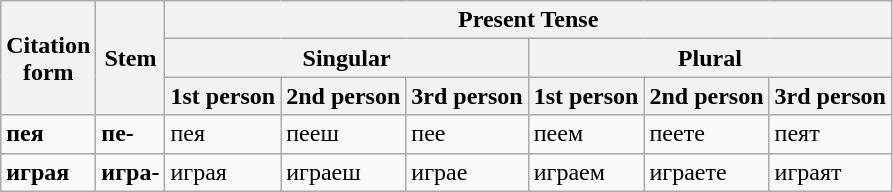<table class="wikitable">
<tr>
<th rowspan="3">Citation<br>form</th>
<th rowspan="3">Stem</th>
<th colspan="6">Present Tense</th>
</tr>
<tr>
<th colspan="3">Singular</th>
<th colspan="3">Plural</th>
</tr>
<tr>
<th><strong>1st person</strong></th>
<th><strong>2nd person</strong></th>
<th><strong>3rd person</strong></th>
<th><strong>1st person</strong></th>
<th><strong>2nd person</strong></th>
<th><strong>3rd person</strong></th>
</tr>
<tr>
<td><strong>пея</strong> <br></td>
<td><strong>пе-</strong> <br></td>
<td>пе<span>я</span> <br></td>
<td>пе<span>е</span><span>ш</span> <br></td>
<td>пе<span>е</span> <br></td>
<td>пе<span>е</span><span>м</span> <br></td>
<td>пе<span>е</span><span>те</span> <br></td>
<td>пе<span>ят</span> <br></td>
</tr>
<tr>
<td><strong>играя</strong> <br></td>
<td><strong>игра-</strong> <br></td>
<td>игра<span>я</span> <br></td>
<td>игра<span>е</span><span>ш</span> <br></td>
<td>игра<span>е</span> <br></td>
<td>игра<span>е</span><span>м</span> <br></td>
<td>игра<span>е</span><span>те</span> <br></td>
<td>игра<span>ят</span> <br></td>
</tr>
</table>
